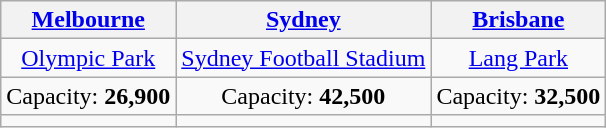<table class="wikitable" style="text-align:center">
<tr>
<th><a href='#'>Melbourne</a></th>
<th><a href='#'>Sydney</a></th>
<th><a href='#'>Brisbane</a></th>
</tr>
<tr>
<td><a href='#'>Olympic Park</a></td>
<td><a href='#'>Sydney Football Stadium</a></td>
<td><a href='#'>Lang Park</a></td>
</tr>
<tr>
<td>Capacity: <strong>26,900</strong></td>
<td>Capacity: <strong>42,500</strong></td>
<td>Capacity: <strong>32,500</strong></td>
</tr>
<tr>
<td></td>
<td></td>
<td></td>
</tr>
</table>
